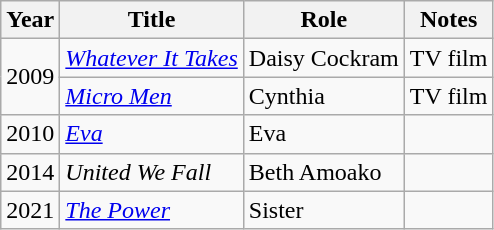<table class="wikitable sortable">
<tr>
<th>Year</th>
<th>Title</th>
<th>Role</th>
<th class="unsortable">Notes</th>
</tr>
<tr>
<td rowspan=2>2009</td>
<td><em><a href='#'>Whatever It Takes</a></em></td>
<td>Daisy Cockram</td>
<td>TV film</td>
</tr>
<tr>
<td><em><a href='#'>Micro Men</a></em></td>
<td>Cynthia</td>
<td>TV film</td>
</tr>
<tr>
<td>2010</td>
<td><em><a href='#'>Eva</a></em></td>
<td>Eva</td>
<td></td>
</tr>
<tr>
<td>2014</td>
<td><em>United We Fall</em></td>
<td>Beth Amoako</td>
<td></td>
</tr>
<tr>
<td>2021</td>
<td><em><a href='#'>The Power</a></em></td>
<td>Sister</td>
<td></td>
</tr>
</table>
